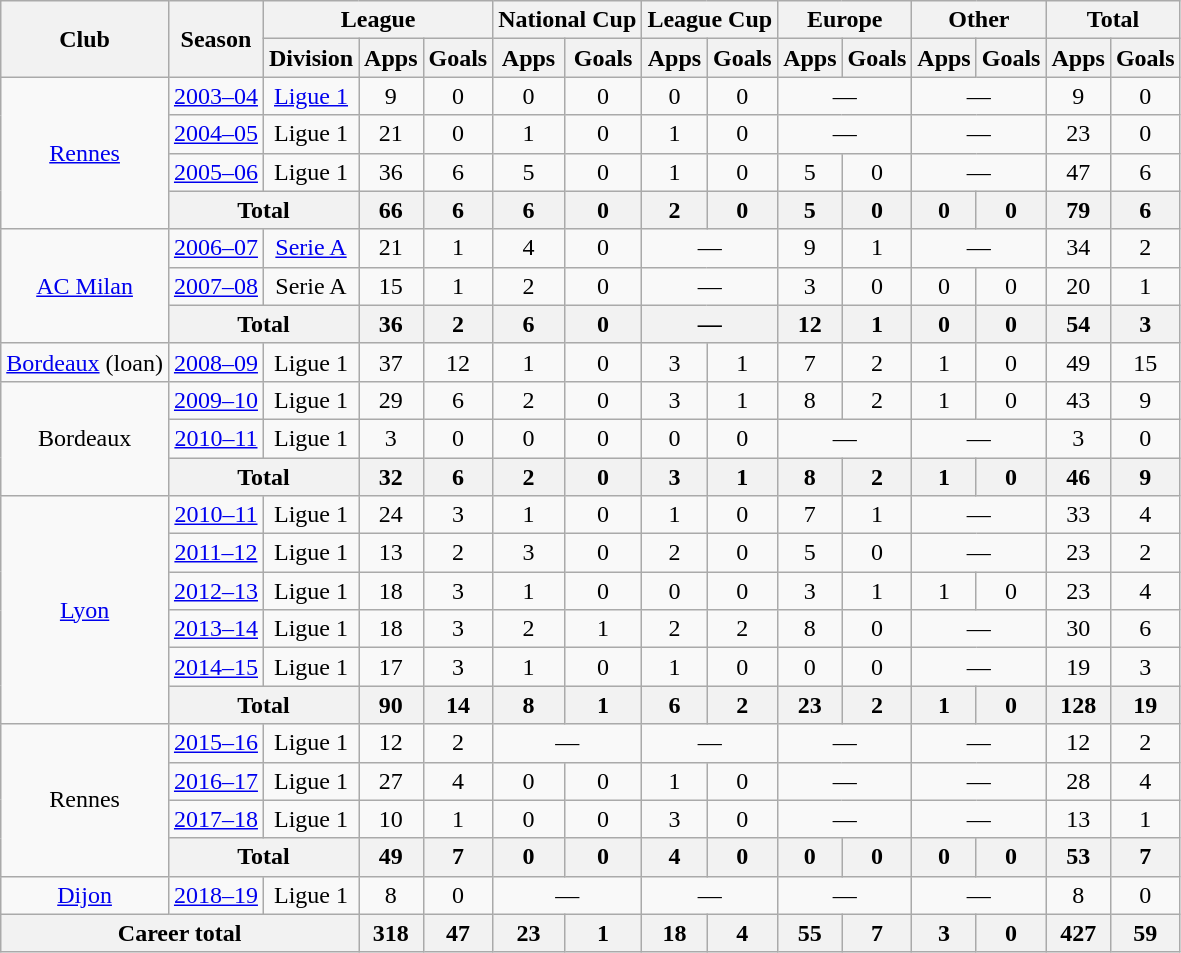<table class="wikitable" style="text-align:center">
<tr>
<th rowspan="2">Club</th>
<th rowspan="2">Season</th>
<th colspan="3">League</th>
<th colspan="2">National Cup</th>
<th colspan="2">League Cup</th>
<th colspan="2">Europe</th>
<th colspan="2">Other</th>
<th colspan="2">Total</th>
</tr>
<tr>
<th>Division</th>
<th>Apps</th>
<th>Goals</th>
<th>Apps</th>
<th>Goals</th>
<th>Apps</th>
<th>Goals</th>
<th>Apps</th>
<th>Goals</th>
<th>Apps</th>
<th>Goals</th>
<th>Apps</th>
<th>Goals</th>
</tr>
<tr>
<td rowspan="4"><a href='#'>Rennes</a></td>
<td><a href='#'>2003–04</a></td>
<td><a href='#'>Ligue 1</a></td>
<td>9</td>
<td>0</td>
<td>0</td>
<td>0</td>
<td>0</td>
<td>0</td>
<td colspan="2">—</td>
<td colspan="2">—</td>
<td>9</td>
<td>0</td>
</tr>
<tr>
<td><a href='#'>2004–05</a></td>
<td>Ligue 1</td>
<td>21</td>
<td>0</td>
<td>1</td>
<td>0</td>
<td>1</td>
<td>0</td>
<td colspan="2">—</td>
<td colspan="2">—</td>
<td>23</td>
<td>0</td>
</tr>
<tr>
<td><a href='#'>2005–06</a></td>
<td>Ligue 1</td>
<td>36</td>
<td>6</td>
<td>5</td>
<td>0</td>
<td>1</td>
<td>0</td>
<td>5</td>
<td>0</td>
<td colspan="2">—</td>
<td>47</td>
<td>6</td>
</tr>
<tr>
<th colspan="2">Total</th>
<th>66</th>
<th>6</th>
<th>6</th>
<th>0</th>
<th>2</th>
<th>0</th>
<th>5</th>
<th>0</th>
<th>0</th>
<th>0</th>
<th>79</th>
<th>6</th>
</tr>
<tr>
<td rowspan="3"><a href='#'>AC Milan</a></td>
<td><a href='#'>2006–07</a></td>
<td><a href='#'>Serie A</a></td>
<td>21</td>
<td>1</td>
<td>4</td>
<td>0</td>
<td colspan="2">—</td>
<td>9</td>
<td>1</td>
<td colspan="2">—</td>
<td>34</td>
<td>2</td>
</tr>
<tr>
<td><a href='#'>2007–08</a></td>
<td>Serie A</td>
<td>15</td>
<td>1</td>
<td>2</td>
<td>0</td>
<td colspan="2">—</td>
<td>3</td>
<td>0</td>
<td>0</td>
<td>0</td>
<td>20</td>
<td>1</td>
</tr>
<tr>
<th colspan="2">Total</th>
<th>36</th>
<th>2</th>
<th>6</th>
<th>0</th>
<th colspan="2">—</th>
<th>12</th>
<th>1</th>
<th>0</th>
<th>0</th>
<th>54</th>
<th>3</th>
</tr>
<tr>
<td><a href='#'>Bordeaux</a> (loan)</td>
<td><a href='#'>2008–09</a></td>
<td>Ligue 1</td>
<td>37</td>
<td>12</td>
<td>1</td>
<td>0</td>
<td>3</td>
<td>1</td>
<td>7</td>
<td>2</td>
<td>1</td>
<td>0</td>
<td>49</td>
<td>15</td>
</tr>
<tr>
<td rowspan="3">Bordeaux</td>
<td><a href='#'>2009–10</a></td>
<td>Ligue 1</td>
<td>29</td>
<td>6</td>
<td>2</td>
<td>0</td>
<td>3</td>
<td>1</td>
<td>8</td>
<td>2</td>
<td>1</td>
<td>0</td>
<td>43</td>
<td>9</td>
</tr>
<tr>
<td><a href='#'>2010–11</a></td>
<td>Ligue 1</td>
<td>3</td>
<td>0</td>
<td>0</td>
<td>0</td>
<td>0</td>
<td>0</td>
<td colspan="2">—</td>
<td colspan="2">—</td>
<td>3</td>
<td>0</td>
</tr>
<tr>
<th colspan="2">Total</th>
<th>32</th>
<th>6</th>
<th>2</th>
<th>0</th>
<th>3</th>
<th>1</th>
<th>8</th>
<th>2</th>
<th>1</th>
<th>0</th>
<th>46</th>
<th>9</th>
</tr>
<tr>
<td rowspan="6"><a href='#'>Lyon</a></td>
<td><a href='#'>2010–11</a></td>
<td>Ligue 1</td>
<td>24</td>
<td>3</td>
<td>1</td>
<td>0</td>
<td>1</td>
<td>0</td>
<td>7</td>
<td>1</td>
<td colspan="2">—</td>
<td>33</td>
<td>4</td>
</tr>
<tr>
<td><a href='#'>2011–12</a></td>
<td>Ligue 1</td>
<td>13</td>
<td>2</td>
<td>3</td>
<td>0</td>
<td>2</td>
<td>0</td>
<td>5</td>
<td>0</td>
<td colspan="2">—</td>
<td>23</td>
<td>2</td>
</tr>
<tr>
<td><a href='#'>2012–13</a></td>
<td>Ligue 1</td>
<td>18</td>
<td>3</td>
<td>1</td>
<td>0</td>
<td>0</td>
<td>0</td>
<td>3</td>
<td>1</td>
<td>1</td>
<td>0</td>
<td>23</td>
<td>4</td>
</tr>
<tr>
<td><a href='#'>2013–14</a></td>
<td>Ligue 1</td>
<td>18</td>
<td>3</td>
<td>2</td>
<td>1</td>
<td>2</td>
<td>2</td>
<td>8</td>
<td>0</td>
<td colspan="2">—</td>
<td>30</td>
<td>6</td>
</tr>
<tr>
<td><a href='#'>2014–15</a></td>
<td>Ligue 1</td>
<td>17</td>
<td>3</td>
<td>1</td>
<td>0</td>
<td>1</td>
<td>0</td>
<td>0</td>
<td>0</td>
<td colspan="2">—</td>
<td>19</td>
<td>3</td>
</tr>
<tr>
<th colspan="2">Total</th>
<th>90</th>
<th>14</th>
<th>8</th>
<th>1</th>
<th>6</th>
<th>2</th>
<th>23</th>
<th>2</th>
<th>1</th>
<th>0</th>
<th>128</th>
<th>19</th>
</tr>
<tr>
<td rowspan="4">Rennes</td>
<td><a href='#'>2015–16</a></td>
<td>Ligue 1</td>
<td>12</td>
<td>2</td>
<td colspan="2">—</td>
<td colspan="2">—</td>
<td colspan="2">—</td>
<td colspan="2">—</td>
<td>12</td>
<td>2</td>
</tr>
<tr>
<td><a href='#'>2016–17</a></td>
<td>Ligue 1</td>
<td>27</td>
<td>4</td>
<td>0</td>
<td>0</td>
<td>1</td>
<td>0</td>
<td colspan="2">—</td>
<td colspan="2">—</td>
<td>28</td>
<td>4</td>
</tr>
<tr>
<td><a href='#'>2017–18</a></td>
<td>Ligue 1</td>
<td>10</td>
<td>1</td>
<td>0</td>
<td>0</td>
<td>3</td>
<td>0</td>
<td colspan="2">—</td>
<td colspan="2">—</td>
<td>13</td>
<td>1</td>
</tr>
<tr>
<th colspan="2">Total</th>
<th>49</th>
<th>7</th>
<th>0</th>
<th>0</th>
<th>4</th>
<th>0</th>
<th>0</th>
<th>0</th>
<th>0</th>
<th>0</th>
<th>53</th>
<th>7</th>
</tr>
<tr>
<td><a href='#'>Dijon</a></td>
<td><a href='#'>2018–19</a></td>
<td>Ligue 1</td>
<td>8</td>
<td>0</td>
<td colspan="2">—</td>
<td colspan="2">—</td>
<td colspan="2">—</td>
<td colspan="2">—</td>
<td>8</td>
<td>0</td>
</tr>
<tr>
<th colspan="3">Career total</th>
<th>318</th>
<th>47</th>
<th>23</th>
<th>1</th>
<th>18</th>
<th>4</th>
<th>55</th>
<th>7</th>
<th>3</th>
<th>0</th>
<th>427</th>
<th>59</th>
</tr>
</table>
